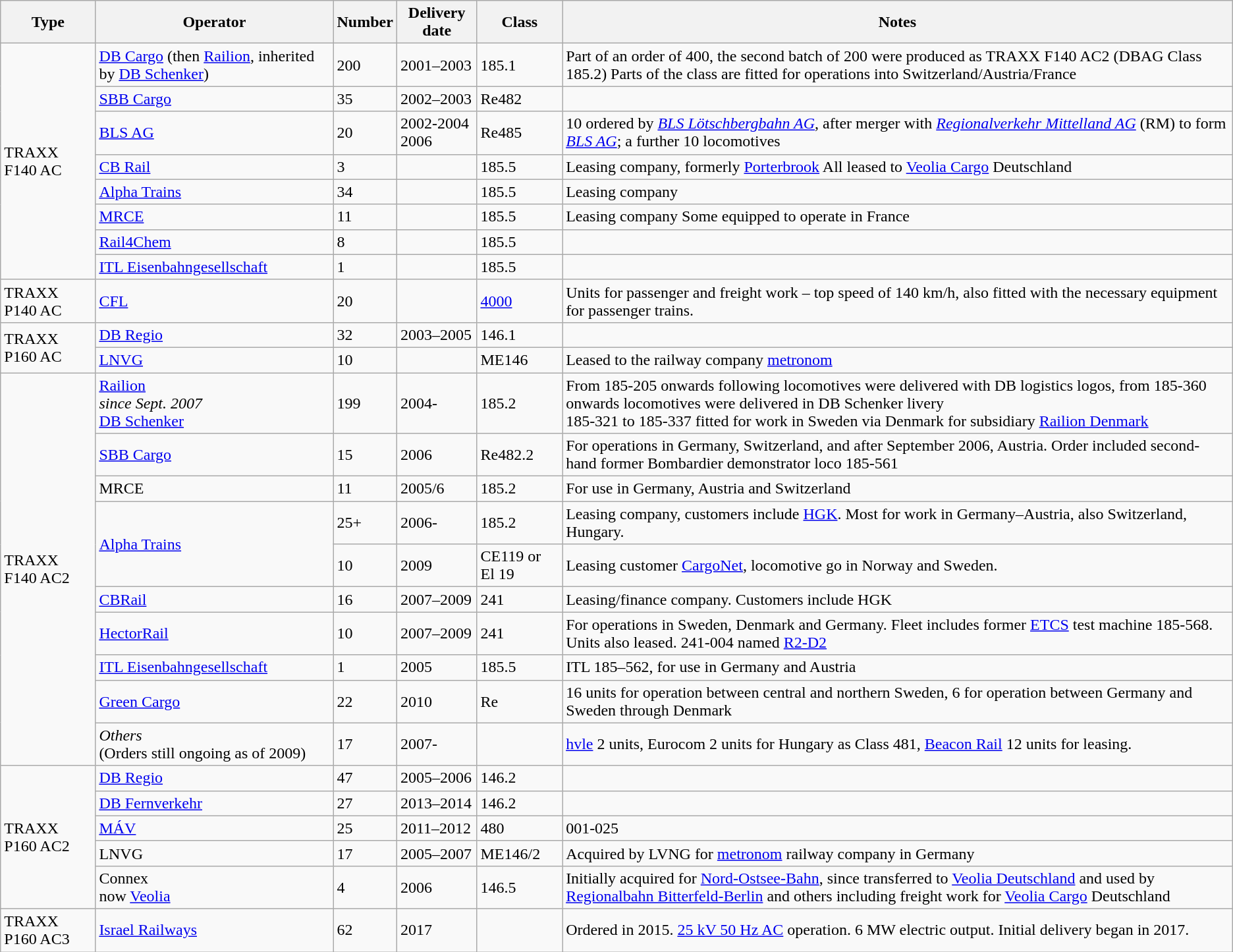<table class="wikitable">
<tr>
<th>Type</th>
<th>Operator</th>
<th>Number</th>
<th>Delivery date</th>
<th>Class</th>
<th>Notes</th>
</tr>
<tr>
<td rowspan=8>TRAXX F140 AC</td>
<td><a href='#'>DB Cargo</a> (then <a href='#'>Railion</a>, inherited by <a href='#'>DB Schenker</a>)</td>
<td>200</td>
<td>2001–2003</td>
<td>185.1</td>
<td>Part of an order of 400, the second batch of 200 were produced as TRAXX F140 AC2 (DBAG Class 185.2) Parts of the class are fitted for operations into Switzerland/Austria/France</td>
</tr>
<tr>
<td><a href='#'>SBB Cargo</a></td>
<td>35</td>
<td>2002–2003</td>
<td>Re482</td>
<td></td>
</tr>
<tr>
<td><a href='#'>BLS AG</a></td>
<td>20</td>
<td>2002-2004<br>2006</td>
<td>Re485</td>
<td>10 ordered by <em><a href='#'>BLS Lötschbergbahn AG</a></em>, after merger with <em><a href='#'>Regionalverkehr Mittelland AG</a></em> (RM) to form  <em><a href='#'>BLS AG</a></em>; a further 10 locomotives</td>
</tr>
<tr>
<td><a href='#'>CB Rail</a></td>
<td>3</td>
<td></td>
<td>185.5</td>
<td>Leasing company, formerly <a href='#'>Porterbrook</a> All leased to <a href='#'>Veolia Cargo</a> Deutschland</td>
</tr>
<tr>
<td><a href='#'>Alpha Trains</a></td>
<td>34</td>
<td></td>
<td>185.5</td>
<td>Leasing company</td>
</tr>
<tr>
<td><a href='#'>MRCE</a></td>
<td>11</td>
<td></td>
<td>185.5</td>
<td>Leasing company Some equipped to operate in France</td>
</tr>
<tr>
<td><a href='#'>Rail4Chem</a></td>
<td>8</td>
<td></td>
<td>185.5</td>
<td></td>
</tr>
<tr>
<td><a href='#'>ITL Eisenbahngesellschaft</a></td>
<td>1</td>
<td></td>
<td>185.5</td>
<td></td>
</tr>
<tr>
<td>TRAXX P140 AC</td>
<td><a href='#'>CFL</a></td>
<td>20</td>
<td></td>
<td><a href='#'>4000</a></td>
<td>Units for passenger and freight work – top speed of 140 km/h, also fitted with the necessary equipment for passenger trains.</td>
</tr>
<tr>
<td rowspan=2>TRAXX P160 AC</td>
<td><a href='#'>DB Regio</a></td>
<td>32</td>
<td>2003–2005</td>
<td>146.1</td>
<td></td>
</tr>
<tr>
<td><a href='#'>LNVG</a></td>
<td>10</td>
<td></td>
<td>ME146</td>
<td>Leased to the railway company <a href='#'>metronom</a></td>
</tr>
<tr>
<td rowspan=10>TRAXX F140 AC2</td>
<td><a href='#'>Railion</a><br><em>since Sept. 2007</em><br><a href='#'>DB Schenker</a></td>
<td>199</td>
<td>2004-</td>
<td>185.2</td>
<td>From 185-205 onwards following locomotives were delivered with DB logistics logos, from 185-360 onwards locomotives were delivered in DB Schenker livery<br>185-321 to 185-337 fitted for work in Sweden via Denmark for subsidiary <a href='#'>Railion Denmark</a></td>
</tr>
<tr>
<td><a href='#'>SBB Cargo</a></td>
<td>15</td>
<td>2006</td>
<td>Re482.2</td>
<td>For operations in Germany, Switzerland, and after September 2006, Austria. Order included second-hand former Bombardier demonstrator loco 185-561</td>
</tr>
<tr>
<td>MRCE</td>
<td>11</td>
<td>2005/6</td>
<td>185.2</td>
<td>For use in Germany, Austria and Switzerland</td>
</tr>
<tr>
<td rowspan=2><a href='#'>Alpha Trains</a></td>
<td>25+</td>
<td>2006-</td>
<td>185.2</td>
<td>Leasing company, customers include <a href='#'>HGK</a>. Most for work in Germany–Austria, also Switzerland, Hungary.</td>
</tr>
<tr>
<td>10</td>
<td>2009</td>
<td>CE119 or El 19</td>
<td>Leasing customer <a href='#'>CargoNet</a>, locomotive go in Norway and Sweden.</td>
</tr>
<tr>
<td><a href='#'>CBRail</a></td>
<td>16</td>
<td>2007–2009</td>
<td>241</td>
<td>Leasing/finance company. Customers include HGK</td>
</tr>
<tr>
<td><a href='#'>HectorRail</a></td>
<td>10</td>
<td>2007–2009</td>
<td>241</td>
<td>For operations in Sweden, Denmark and Germany. Fleet includes former <a href='#'>ETCS</a> test machine 185-568. Units also leased. 241-004 named <a href='#'>R2-D2</a></td>
</tr>
<tr>
<td><a href='#'>ITL Eisenbahngesellschaft</a></td>
<td>1</td>
<td>2005</td>
<td>185.5</td>
<td>ITL 185–562, for use in Germany and Austria</td>
</tr>
<tr>
<td><a href='#'>Green Cargo</a></td>
<td>22</td>
<td>2010</td>
<td>Re</td>
<td>16 units for operation between central and northern Sweden, 6 for operation between Germany and Sweden through Denmark</td>
</tr>
<tr>
<td><em>Others</em><br>(Orders still ongoing as of 2009)</td>
<td>17</td>
<td>2007-</td>
<td></td>
<td><a href='#'>hvle</a> 2 units, Eurocom 2 units for Hungary as Class 481, <a href='#'>Beacon Rail</a> 12 units for leasing.</td>
</tr>
<tr>
<td rowspan=5>TRAXX P160 AC2</td>
<td><a href='#'>DB Regio</a></td>
<td>47</td>
<td>2005–2006</td>
<td>146.2</td>
<td></td>
</tr>
<tr>
<td><a href='#'>DB Fernverkehr</a></td>
<td>27</td>
<td>2013–2014</td>
<td>146.2</td>
<td></td>
</tr>
<tr>
<td><a href='#'>MÁV</a></td>
<td>25</td>
<td>2011–2012</td>
<td>480</td>
<td>001-025</td>
</tr>
<tr>
<td>LNVG</td>
<td>17</td>
<td>2005–2007</td>
<td>ME146/2</td>
<td>Acquired by LVNG for <a href='#'>metronom</a> railway company in Germany</td>
</tr>
<tr>
<td Connex Group>Connex<br>now <a href='#'>Veolia</a></td>
<td>4</td>
<td>2006</td>
<td>146.5</td>
<td>Initially acquired for <a href='#'>Nord-Ostsee-Bahn</a>, since transferred to <a href='#'>Veolia Deutschland</a> and used by <a href='#'>Regionalbahn Bitterfeld-Berlin</a> and others including freight work for <a href='#'>Veolia Cargo</a> Deutschland</td>
</tr>
<tr>
<td rowspan=1>TRAXX P160 AC3</td>
<td><a href='#'>Israel Railways</a></td>
<td>62</td>
<td>2017</td>
<td></td>
<td>Ordered in 2015. <a href='#'>25 kV 50 Hz AC</a> operation. 6 MW electric output. Initial delivery began in 2017.</td>
</tr>
</table>
